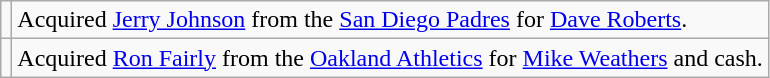<table class="wikitable">
<tr>
<td></td>
<td>Acquired <a href='#'>Jerry Johnson</a> from the <a href='#'>San Diego Padres</a> for <a href='#'>Dave Roberts</a>.</td>
</tr>
<tr>
<td></td>
<td>Acquired <a href='#'>Ron Fairly</a> from the <a href='#'>Oakland Athletics</a> for <a href='#'>Mike Weathers</a> and cash.</td>
</tr>
</table>
